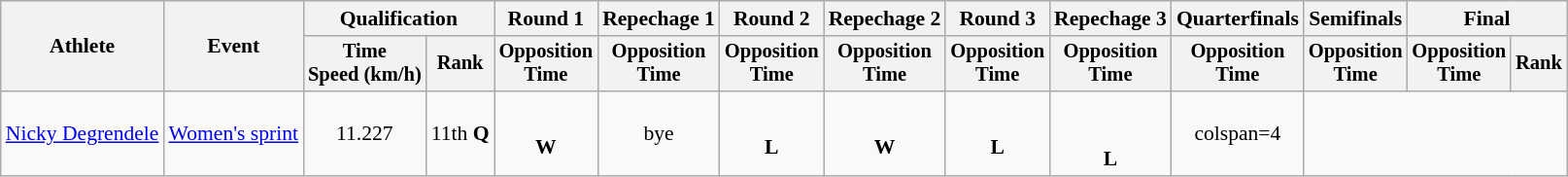<table class="wikitable" style="font-size:90%">
<tr>
<th rowspan=2>Athlete</th>
<th rowspan=2>Event</th>
<th colspan=2>Qualification</th>
<th>Round 1</th>
<th>Repechage 1</th>
<th>Round 2</th>
<th>Repechage 2</th>
<th>Round 3</th>
<th>Repechage 3</th>
<th>Quarterfinals</th>
<th>Semifinals</th>
<th colspan=2>Final</th>
</tr>
<tr style="font-size:95%">
<th>Time<br>Speed (km/h)</th>
<th>Rank</th>
<th>Opposition<br>Time</th>
<th>Opposition<br>Time</th>
<th>Opposition<br>Time</th>
<th>Opposition<br>Time</th>
<th>Opposition<br>Time</th>
<th>Opposition<br>Time</th>
<th>Opposition<br>Time</th>
<th>Opposition<br>Time</th>
<th>Opposition<br>Time</th>
<th>Rank</th>
</tr>
<tr align=center>
<td rowspan=2 align=left><a href='#'>Nicky Degrendele</a></td>
<td align=left><a href='#'>Women's sprint</a></td>
<td>11.227</td>
<td>11th <strong>Q</strong></td>
<td><br><strong>W</strong></td>
<td>bye</td>
<td><br><strong>L</strong></td>
<td><br><strong>W</strong></td>
<td><br><strong>L</strong></td>
<td><br><br><strong>L</strong></td>
<td>colspan=4 </td>
</tr>
</table>
